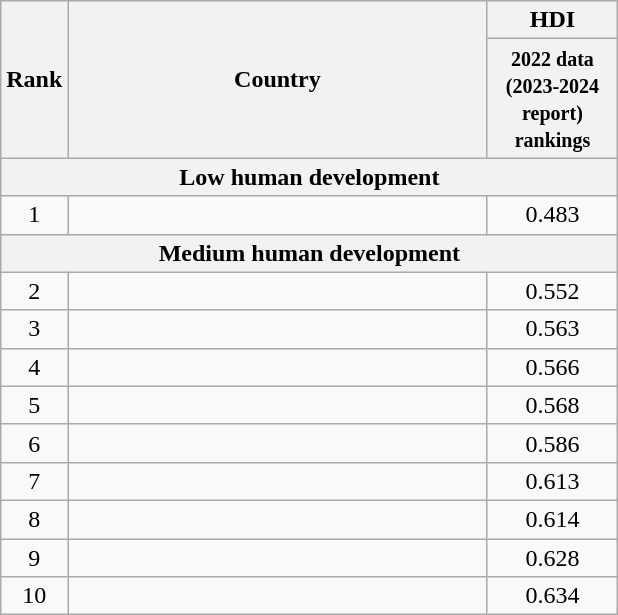<table class="wikitable sortable" style="text-align:center">
<tr>
<th scope="col" rowspan="2">Rank</th>
<th scope="col" rowspan="2" style="width:17em;">Country</th>
<th scope="col" colspan="2">HDI</th>
</tr>
<tr>
<th scope="col" style="width:5em;"><small>2022 data (2023-2024 report) rankings</small></th>
</tr>
<tr>
<th scope="row" colspan="4">Low human development</th>
</tr>
<tr>
<td>1</td>
<td style="text-align:left"></td>
<td>0.483</td>
</tr>
<tr>
<th scope="row" colspan="4">Medium human development</th>
</tr>
<tr>
<td>2</td>
<td style="text-align:left"></td>
<td>0.552</td>
</tr>
<tr>
<td>3</td>
<td style="text-align:left"></td>
<td>0.563</td>
</tr>
<tr>
<td>4</td>
<td style="text-align:left"></td>
<td>0.566</td>
</tr>
<tr>
<td>5</td>
<td style="text-align:left"></td>
<td>0.568</td>
</tr>
<tr>
<td>6</td>
<td style="text-align:left"></td>
<td>0.586</td>
</tr>
<tr>
<td>7</td>
<td style="text-align:left"></td>
<td>0.613</td>
</tr>
<tr>
<td>8</td>
<td style="text-align:left"></td>
<td>0.614</td>
</tr>
<tr>
<td>9</td>
<td style="text-align:left"></td>
<td>0.628</td>
</tr>
<tr>
<td>10</td>
<td style="text-align:left"></td>
<td>0.634</td>
</tr>
</table>
